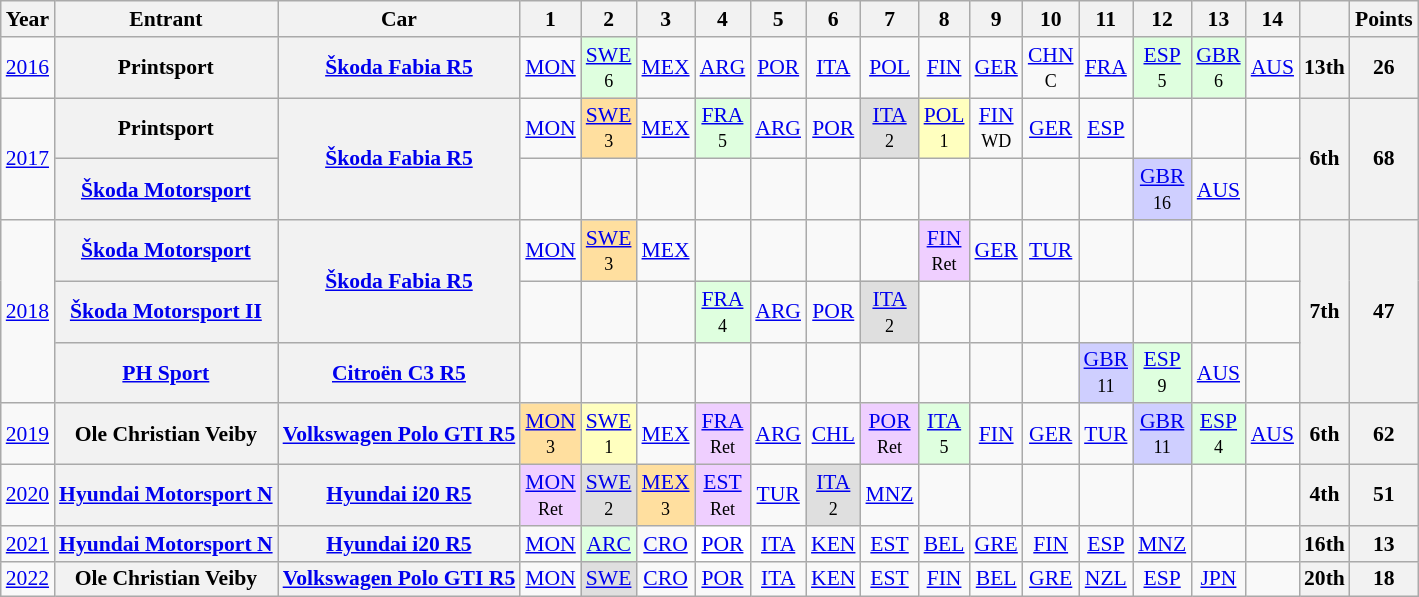<table class="wikitable" style="text-align:center; font-size:90%">
<tr>
<th>Year</th>
<th>Entrant</th>
<th>Car</th>
<th>1</th>
<th>2</th>
<th>3</th>
<th>4</th>
<th>5</th>
<th>6</th>
<th>7</th>
<th>8</th>
<th>9</th>
<th>10</th>
<th>11</th>
<th>12</th>
<th>13</th>
<th>14</th>
<th></th>
<th>Points</th>
</tr>
<tr>
<td><a href='#'>2016</a></td>
<th>Printsport</th>
<th><a href='#'>Škoda Fabia R5</a></th>
<td><a href='#'>MON</a></td>
<td style="background:#DFFFDF;"><a href='#'>SWE</a><br><small>6</small></td>
<td><a href='#'>MEX</a></td>
<td><a href='#'>ARG</a></td>
<td><a href='#'>POR</a></td>
<td><a href='#'>ITA</a></td>
<td><a href='#'>POL</a></td>
<td><a href='#'>FIN</a></td>
<td><a href='#'>GER</a></td>
<td><a href='#'>CHN</a><br><small>C</small></td>
<td><a href='#'>FRA</a></td>
<td style="background:#DFFFDF;"><a href='#'>ESP</a><br><small>5</small></td>
<td style="background:#DFFFDF;"><a href='#'>GBR</a><br><small>6</small></td>
<td><a href='#'>AUS</a></td>
<th>13th</th>
<th>26</th>
</tr>
<tr>
<td rowspan="2"><a href='#'>2017</a></td>
<th>Printsport</th>
<th rowspan="2"><a href='#'>Škoda Fabia R5</a></th>
<td><a href='#'>MON</a></td>
<td style="background:#FFDF9F;"><a href='#'>SWE</a><br><small>3</small></td>
<td><a href='#'>MEX</a></td>
<td style="background:#DFFFDF;"><a href='#'>FRA</a><br><small>5</small></td>
<td><a href='#'>ARG</a></td>
<td><a href='#'>POR</a></td>
<td style="background:#DFDFDF;"><a href='#'>ITA</a><br><small>2</small></td>
<td style="background:#FFFFBF;"><a href='#'>POL</a><br><small>1</small></td>
<td><a href='#'>FIN</a><br><small>WD</small></td>
<td><a href='#'>GER</a></td>
<td><a href='#'>ESP</a></td>
<td></td>
<td></td>
<td></td>
<th rowspan="2">6th</th>
<th rowspan="2">68</th>
</tr>
<tr>
<th><a href='#'>Škoda Motorsport</a></th>
<td></td>
<td></td>
<td></td>
<td></td>
<td></td>
<td></td>
<td></td>
<td></td>
<td></td>
<td></td>
<td></td>
<td style="background:#CFCFFF;"><a href='#'>GBR</a><br><small>16</small></td>
<td><a href='#'>AUS</a></td>
<td></td>
</tr>
<tr>
<td rowspan="3"><a href='#'>2018</a></td>
<th><a href='#'>Škoda Motorsport</a></th>
<th rowspan="2"><a href='#'>Škoda Fabia R5</a></th>
<td><a href='#'>MON</a></td>
<td style="background:#FFDF9F;"><a href='#'>SWE</a><br><small>3</small></td>
<td><a href='#'>MEX</a></td>
<td></td>
<td></td>
<td></td>
<td></td>
<td style="background:#EFCFFF;"><a href='#'>FIN</a><br><small>Ret</small></td>
<td><a href='#'>GER</a></td>
<td><a href='#'>TUR</a></td>
<td></td>
<td></td>
<td></td>
<td></td>
<th rowspan="3">7th</th>
<th rowspan="3">47</th>
</tr>
<tr>
<th><a href='#'>Škoda Motorsport II</a></th>
<td></td>
<td></td>
<td></td>
<td style="background:#DFFFDF;"><a href='#'>FRA</a><br><small>4</small></td>
<td><a href='#'>ARG</a></td>
<td><a href='#'>POR</a></td>
<td style="background:#DFDFDF;"><a href='#'>ITA</a><br><small>2</small></td>
<td></td>
<td></td>
<td></td>
<td></td>
<td></td>
<td></td>
<td></td>
</tr>
<tr>
<th><a href='#'>PH Sport</a></th>
<th><a href='#'>Citroën C3 R5</a></th>
<td></td>
<td></td>
<td></td>
<td></td>
<td></td>
<td></td>
<td></td>
<td></td>
<td></td>
<td></td>
<td style="background:#CFCFFF;"><a href='#'>GBR</a><br><small>11</small></td>
<td style="background:#DFFFDF;"><a href='#'>ESP</a><br><small>9</small></td>
<td><a href='#'>AUS</a></td>
<td></td>
</tr>
<tr>
<td><a href='#'>2019</a></td>
<th>Ole Christian Veiby</th>
<th><a href='#'>Volkswagen Polo GTI R5</a></th>
<td style="background:#FFDF9F;"><a href='#'>MON</a><br><small>3</small></td>
<td style="background:#FFFFBF;"><a href='#'>SWE</a><br><small>1</small></td>
<td><a href='#'>MEX</a></td>
<td style="background:#EFCFFF;"><a href='#'>FRA</a><br><small>Ret</small></td>
<td><a href='#'>ARG</a></td>
<td><a href='#'>CHL</a></td>
<td style="background:#EFCFFF;"><a href='#'>POR</a><br><small>Ret</small></td>
<td style="background:#DFFFDF;"><a href='#'>ITA</a><br><small>5</small></td>
<td><a href='#'>FIN</a></td>
<td><a href='#'>GER</a></td>
<td><a href='#'>TUR</a></td>
<td style="background:#CFCFFF;"><a href='#'>GBR</a><br><small>11</small></td>
<td style="background:#DFFFDF;"><a href='#'>ESP</a><br><small>4</small></td>
<td><a href='#'>AUS</a><br></td>
<th>6th</th>
<th>62</th>
</tr>
<tr>
<td><a href='#'>2020</a></td>
<th><a href='#'>Hyundai Motorsport N</a></th>
<th><a href='#'>Hyundai i20 R5</a></th>
<td style="background:#EFCFFF;"><a href='#'>MON</a><br><small>Ret</small></td>
<td style="background:#DFDFDF;"><a href='#'>SWE</a><br><small>2</small></td>
<td style="background:#FFDF9F;"><a href='#'>MEX</a><br><small>3</small></td>
<td style="background:#EFCFFF;"><a href='#'>EST</a><br><small>Ret</small></td>
<td><a href='#'>TUR</a></td>
<td style="background:#DFDFDF;"><a href='#'>ITA</a><br><small>2</small></td>
<td><a href='#'>MNZ</a></td>
<td></td>
<td></td>
<td></td>
<td></td>
<td></td>
<td></td>
<td></td>
<th>4th</th>
<th>51</th>
</tr>
<tr>
<td><a href='#'>2021</a></td>
<th><a href='#'>Hyundai Motorsport N</a></th>
<th><a href='#'>Hyundai i20 R5</a></th>
<td><a href='#'>MON</a></td>
<td style="background:#DFFFDF;"><a href='#'>ARC</a><br></td>
<td><a href='#'>CRO</a></td>
<td style="background:#ffffff"><a href='#'>POR</a><br></td>
<td><a href='#'>ITA</a><br></td>
<td><a href='#'>KEN</a></td>
<td><a href='#'>EST</a></td>
<td><a href='#'>BEL</a></td>
<td><a href='#'>GRE</a></td>
<td><a href='#'>FIN</a></td>
<td><a href='#'>ESP</a></td>
<td><a href='#'>MNZ</a></td>
<td></td>
<td></td>
<th>16th</th>
<th>13</th>
</tr>
<tr>
<td><a href='#'>2022</a></td>
<th>Ole Christian Veiby</th>
<th><a href='#'>Volkswagen Polo GTI R5</a></th>
<td><a href='#'>MON</a></td>
<td style="background:#DFDFDF;"><a href='#'>SWE</a><br></td>
<td><a href='#'>CRO</a></td>
<td><a href='#'>POR</a></td>
<td><a href='#'>ITA</a></td>
<td><a href='#'>KEN</a></td>
<td><a href='#'>EST</a></td>
<td><a href='#'>FIN</a></td>
<td><a href='#'>BEL</a></td>
<td><a href='#'>GRE</a></td>
<td><a href='#'>NZL</a></td>
<td><a href='#'>ESP</a></td>
<td><a href='#'>JPN</a></td>
<td></td>
<th>20th</th>
<th>18</th>
</tr>
</table>
